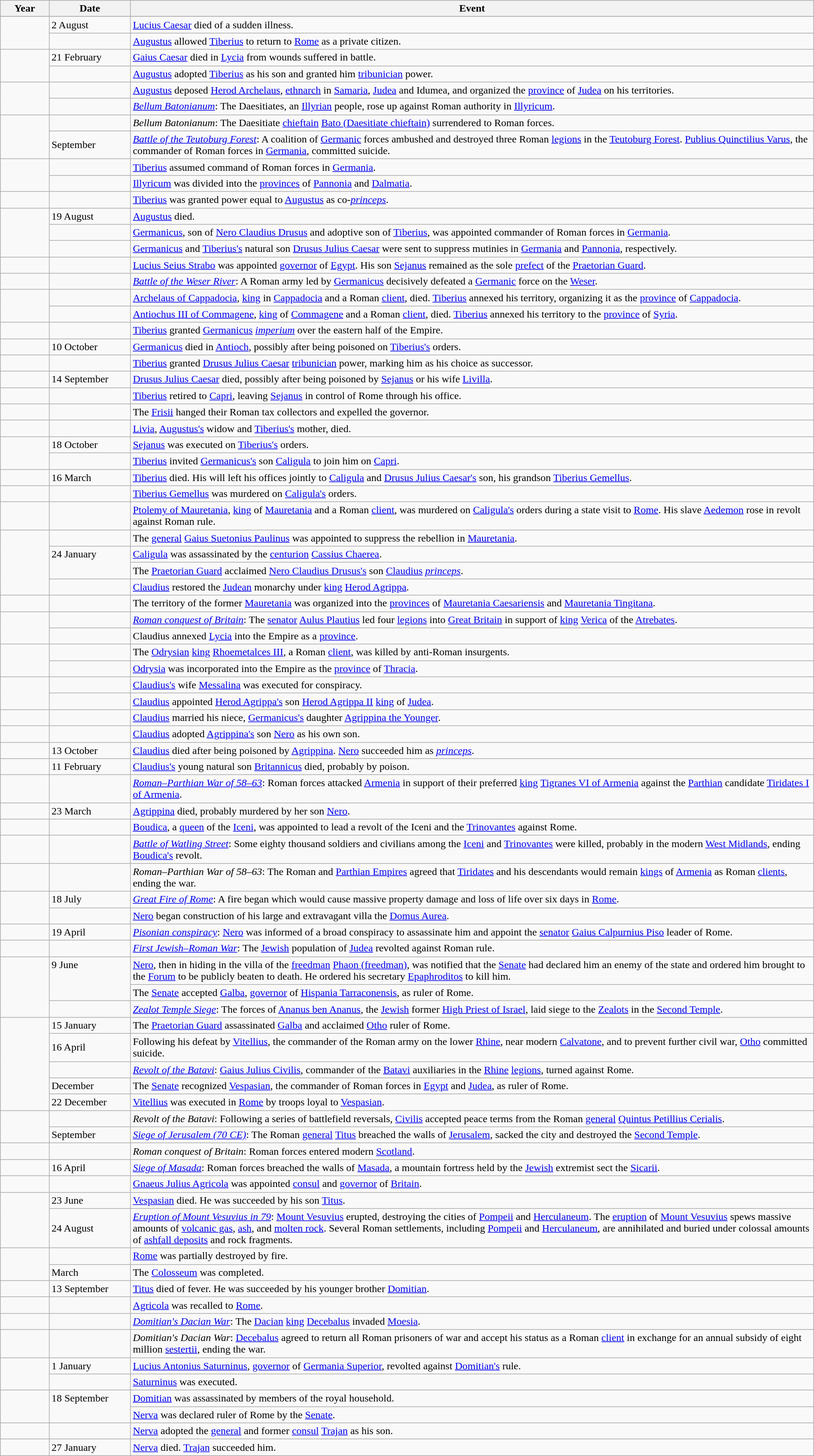<table class="wikitable" width="100%">
<tr>
<th style="width:6%">Year</th>
<th style="width:10%">Date</th>
<th>Event</th>
</tr>
<tr>
</tr>
<tr>
<td rowspan="2" valign="top"></td>
<td>2 August</td>
<td><a href='#'>Lucius Caesar</a> died of a sudden illness.</td>
</tr>
<tr>
<td></td>
<td><a href='#'>Augustus</a> allowed <a href='#'>Tiberius</a> to return to <a href='#'>Rome</a> as a private citizen.</td>
</tr>
<tr>
<td rowspan="2" valign="top"></td>
<td>21 February</td>
<td><a href='#'>Gaius Caesar</a> died in <a href='#'>Lycia</a> from wounds suffered in battle.</td>
</tr>
<tr>
<td></td>
<td><a href='#'>Augustus</a> adopted <a href='#'>Tiberius</a> as his son and granted him <a href='#'>tribunician</a> power.</td>
</tr>
<tr>
<td rowspan="2" valign="top"></td>
<td></td>
<td><a href='#'>Augustus</a> deposed <a href='#'>Herod Archelaus</a>, <a href='#'>ethnarch</a> in <a href='#'>Samaria</a>, <a href='#'>Judea</a> and Idumea, and organized the <a href='#'>province</a> of <a href='#'>Judea</a> on his territories.</td>
</tr>
<tr>
<td></td>
<td><em><a href='#'>Bellum Batonianum</a></em>: The Daesitiates, an <a href='#'>Illyrian</a> people, rose up against Roman authority in <a href='#'>Illyricum</a>.</td>
</tr>
<tr>
<td rowspan="2" valign="top"></td>
<td></td>
<td><em>Bellum Batonianum</em>: The Daesitiate <a href='#'>chieftain</a> <a href='#'>Bato (Daesitiate chieftain)</a> surrendered to Roman forces.</td>
</tr>
<tr>
<td>September</td>
<td><em><a href='#'>Battle of the Teutoburg Forest</a></em>: A coalition of <a href='#'>Germanic</a> forces ambushed and destroyed three Roman <a href='#'>legions</a> in the <a href='#'>Teutoburg Forest</a>. <a href='#'>Publius Quinctilius Varus</a>, the commander of Roman forces in <a href='#'>Germania</a>, committed suicide.</td>
</tr>
<tr>
<td rowspan="2" valign="top"></td>
<td></td>
<td><a href='#'>Tiberius</a> assumed command of Roman forces in <a href='#'>Germania</a>.</td>
</tr>
<tr>
<td></td>
<td><a href='#'>Illyricum</a> was divided into the <a href='#'>provinces</a> of <a href='#'>Pannonia</a> and <a href='#'>Dalmatia</a>.</td>
</tr>
<tr>
<td></td>
<td></td>
<td><a href='#'>Tiberius</a> was granted power equal to <a href='#'>Augustus</a> as co-<em><a href='#'>princeps</a></em>.</td>
</tr>
<tr>
<td rowspan="3" valign="top"></td>
<td>19 August</td>
<td><a href='#'>Augustus</a> died.</td>
</tr>
<tr>
<td></td>
<td><a href='#'>Germanicus</a>, son of <a href='#'>Nero Claudius Drusus</a> and adoptive son of <a href='#'>Tiberius</a>, was appointed commander of Roman forces in <a href='#'>Germania</a>.</td>
</tr>
<tr>
<td></td>
<td><a href='#'>Germanicus</a> and <a href='#'>Tiberius's</a> natural son <a href='#'>Drusus Julius Caesar</a> were sent to suppress mutinies in <a href='#'>Germania</a> and <a href='#'>Pannonia</a>, respectively.</td>
</tr>
<tr>
<td></td>
<td></td>
<td><a href='#'>Lucius Seius Strabo</a> was appointed <a href='#'>governor</a> of <a href='#'>Egypt</a>.  His son <a href='#'>Sejanus</a> remained as the sole <a href='#'>prefect</a> of the <a href='#'>Praetorian Guard</a>.</td>
</tr>
<tr>
<td></td>
<td></td>
<td><em><a href='#'>Battle of the Weser River</a></em>: A Roman army led by <a href='#'>Germanicus</a> decisively defeated a <a href='#'>Germanic</a> force on the <a href='#'>Weser</a>.</td>
</tr>
<tr>
<td rowspan="2" valign="top"></td>
<td></td>
<td><a href='#'>Archelaus of Cappadocia</a>, <a href='#'>king</a> in <a href='#'>Cappadocia</a> and a Roman <a href='#'>client</a>, died. <a href='#'>Tiberius</a> annexed his territory, organizing it as the <a href='#'>province</a> of <a href='#'>Cappadocia</a>.</td>
</tr>
<tr>
<td></td>
<td><a href='#'>Antiochus III of Commagene</a>, <a href='#'>king</a> of <a href='#'>Commagene</a> and a Roman <a href='#'>client</a>, died. <a href='#'>Tiberius</a> annexed his territory to the <a href='#'>province</a> of <a href='#'>Syria</a>.</td>
</tr>
<tr>
<td></td>
<td></td>
<td><a href='#'>Tiberius</a> granted <a href='#'>Germanicus</a> <em><a href='#'>imperium</a></em> over the eastern half of the Empire.</td>
</tr>
<tr>
<td></td>
<td>10 October</td>
<td><a href='#'>Germanicus</a> died in <a href='#'>Antioch</a>, possibly after being poisoned on <a href='#'>Tiberius's</a> orders.</td>
</tr>
<tr>
<td></td>
<td></td>
<td><a href='#'>Tiberius</a> granted <a href='#'>Drusus Julius Caesar</a> <a href='#'>tribunician</a> power, marking him as his choice as successor.</td>
</tr>
<tr>
<td></td>
<td>14 September</td>
<td><a href='#'>Drusus Julius Caesar</a> died, possibly after being poisoned by <a href='#'>Sejanus</a> or his wife <a href='#'>Livilla</a>.</td>
</tr>
<tr>
<td></td>
<td></td>
<td><a href='#'>Tiberius</a> retired to <a href='#'>Capri</a>, leaving <a href='#'>Sejanus</a> in control of Rome through his office.</td>
</tr>
<tr>
<td></td>
<td></td>
<td>The <a href='#'>Frisii</a> hanged their Roman tax collectors and expelled the governor.</td>
</tr>
<tr>
<td></td>
<td></td>
<td><a href='#'>Livia</a>, <a href='#'>Augustus's</a> widow and <a href='#'>Tiberius's</a> mother, died.</td>
</tr>
<tr>
<td rowspan="2" valign="top"></td>
<td>18 October</td>
<td><a href='#'>Sejanus</a> was executed on <a href='#'>Tiberius's</a> orders.</td>
</tr>
<tr>
<td></td>
<td><a href='#'>Tiberius</a> invited <a href='#'>Germanicus's</a> son <a href='#'>Caligula</a> to join him on <a href='#'>Capri</a>.</td>
</tr>
<tr>
<td></td>
<td>16 March</td>
<td><a href='#'>Tiberius</a> died.  His will left his offices jointly to <a href='#'>Caligula</a> and <a href='#'>Drusus Julius Caesar's</a> son, his grandson <a href='#'>Tiberius Gemellus</a>.</td>
</tr>
<tr>
<td></td>
<td></td>
<td><a href='#'>Tiberius Gemellus</a> was murdered on <a href='#'>Caligula's</a> orders.</td>
</tr>
<tr>
<td></td>
<td></td>
<td><a href='#'>Ptolemy of Mauretania</a>, <a href='#'>king</a> of <a href='#'>Mauretania</a> and a Roman <a href='#'>client</a>, was murdered on <a href='#'>Caligula's</a> orders during a state visit to <a href='#'>Rome</a>.  His slave <a href='#'>Aedemon</a> rose in revolt against Roman rule.</td>
</tr>
<tr>
<td rowspan="4" valign="top"></td>
<td></td>
<td>The <a href='#'>general</a> <a href='#'>Gaius Suetonius Paulinus</a> was appointed to suppress the rebellion in <a href='#'>Mauretania</a>.</td>
</tr>
<tr>
<td rowspan="2" valign="top">24 January</td>
<td><a href='#'>Caligula</a> was assassinated by the <a href='#'>centurion</a> <a href='#'>Cassius Chaerea</a>.</td>
</tr>
<tr>
<td>The <a href='#'>Praetorian Guard</a> acclaimed <a href='#'>Nero Claudius Drusus's</a> son <a href='#'>Claudius</a> <em><a href='#'>princeps</a></em>.</td>
</tr>
<tr>
<td></td>
<td><a href='#'>Claudius</a> restored the <a href='#'>Judean</a> monarchy under <a href='#'>king</a> <a href='#'>Herod Agrippa</a>.</td>
</tr>
<tr>
<td></td>
<td></td>
<td>The territory of the former <a href='#'>Mauretania</a> was organized into the <a href='#'>provinces</a> of <a href='#'>Mauretania Caesariensis</a> and <a href='#'>Mauretania Tingitana</a>.</td>
</tr>
<tr>
<td rowspan="2" valign="top"></td>
<td></td>
<td><em><a href='#'>Roman conquest of Britain</a></em>: The <a href='#'>senator</a> <a href='#'>Aulus Plautius</a> led four <a href='#'>legions</a> into <a href='#'>Great Britain</a> in support of <a href='#'>king</a> <a href='#'>Verica</a> of the <a href='#'>Atrebates</a>.</td>
</tr>
<tr>
<td></td>
<td>Claudius annexed <a href='#'>Lycia</a> into the Empire as a <a href='#'>province</a>.</td>
</tr>
<tr>
<td rowspan="2" valign="top"></td>
<td></td>
<td>The <a href='#'>Odrysian</a> <a href='#'>king</a> <a href='#'>Rhoemetalces III</a>, a Roman <a href='#'>client</a>, was killed by anti-Roman insurgents.</td>
</tr>
<tr>
<td></td>
<td><a href='#'>Odrysia</a> was incorporated into the Empire as the <a href='#'>province</a> of <a href='#'>Thracia</a>.</td>
</tr>
<tr>
<td rowspan="2" valign="top"></td>
<td></td>
<td><a href='#'>Claudius's</a> wife <a href='#'>Messalina</a> was executed for conspiracy.</td>
</tr>
<tr>
<td></td>
<td><a href='#'>Claudius</a> appointed <a href='#'>Herod Agrippa's</a> son <a href='#'>Herod Agrippa II</a> <a href='#'>king</a> of <a href='#'>Judea</a>.</td>
</tr>
<tr>
<td></td>
<td></td>
<td><a href='#'>Claudius</a> married his niece, <a href='#'>Germanicus's</a> daughter <a href='#'>Agrippina the Younger</a>.</td>
</tr>
<tr>
<td></td>
<td></td>
<td><a href='#'>Claudius</a> adopted <a href='#'>Agrippina's</a> son <a href='#'>Nero</a> as his own son.</td>
</tr>
<tr>
<td></td>
<td>13 October</td>
<td><a href='#'>Claudius</a> died after being poisoned by <a href='#'>Agrippina</a>. <a href='#'>Nero</a> succeeded him as <em><a href='#'>princeps</a></em>.</td>
</tr>
<tr>
<td></td>
<td>11 February</td>
<td><a href='#'>Claudius's</a> young natural son <a href='#'>Britannicus</a> died, probably by poison.</td>
</tr>
<tr>
<td></td>
<td></td>
<td><em><a href='#'>Roman–Parthian War of 58–63</a></em>: Roman forces attacked <a href='#'>Armenia</a> in support of their preferred <a href='#'>king</a> <a href='#'>Tigranes VI of Armenia</a> against the <a href='#'>Parthian</a> candidate <a href='#'>Tiridates I of Armenia</a>.</td>
</tr>
<tr>
<td></td>
<td>23 March</td>
<td><a href='#'>Agrippina</a> died, probably murdered by her son <a href='#'>Nero</a>.</td>
</tr>
<tr>
<td></td>
<td></td>
<td><a href='#'>Boudica</a>, a <a href='#'>queen</a> of the <a href='#'>Iceni</a>, was appointed to lead a revolt of the Iceni and the <a href='#'>Trinovantes</a> against Rome.</td>
</tr>
<tr>
<td></td>
<td></td>
<td><em><a href='#'>Battle of Watling Street</a></em>: Some eighty thousand soldiers and civilians among the <a href='#'>Iceni</a> and <a href='#'>Trinovantes</a> were killed, probably in the modern <a href='#'>West Midlands</a>, ending <a href='#'>Boudica's</a> revolt.</td>
</tr>
<tr>
<td></td>
<td></td>
<td><em>Roman–Parthian War of 58–63</em>: The Roman and <a href='#'>Parthian Empires</a> agreed that <a href='#'>Tiridates</a> and his descendants would remain <a href='#'>kings</a> of <a href='#'>Armenia</a> as Roman <a href='#'>clients</a>, ending the war.</td>
</tr>
<tr>
<td rowspan="2" valign="top"></td>
<td>18 July</td>
<td><em><a href='#'>Great Fire of Rome</a></em>: A fire began which would cause massive property damage and loss of life over six days in <a href='#'>Rome</a>.</td>
</tr>
<tr>
<td></td>
<td><a href='#'>Nero</a> began construction of his large and extravagant villa the <a href='#'>Domus Aurea</a>.</td>
</tr>
<tr>
<td></td>
<td>19 April</td>
<td><em><a href='#'>Pisonian conspiracy</a></em>: <a href='#'>Nero</a> was informed of a broad conspiracy to assassinate him and appoint the <a href='#'>senator</a> <a href='#'>Gaius Calpurnius Piso</a> leader of Rome.</td>
</tr>
<tr>
<td></td>
<td></td>
<td><em><a href='#'>First Jewish–Roman War</a></em>: The <a href='#'>Jewish</a> population of <a href='#'>Judea</a> revolted against Roman rule.</td>
</tr>
<tr>
<td rowspan="3" valign="top"></td>
<td rowspan="2" valign="top">9 June</td>
<td><a href='#'>Nero</a>, then in hiding in the villa of the <a href='#'>freedman</a> <a href='#'>Phaon (freedman)</a>, was notified that the <a href='#'>Senate</a> had declared him an enemy of the state and ordered him brought to the <a href='#'>Forum</a> to be publicly beaten to death.  He ordered his secretary <a href='#'>Epaphroditos</a> to kill him.</td>
</tr>
<tr>
<td>The <a href='#'>Senate</a> accepted <a href='#'>Galba</a>, <a href='#'>governor</a> of <a href='#'>Hispania Tarraconensis</a>, as ruler of Rome.</td>
</tr>
<tr>
<td></td>
<td><em><a href='#'>Zealot Temple Siege</a></em>: The forces of <a href='#'>Ananus ben Ananus</a>, the <a href='#'>Jewish</a> former <a href='#'>High Priest of Israel</a>, laid siege to the <a href='#'>Zealots</a> in the <a href='#'>Second Temple</a>.</td>
</tr>
<tr>
<td rowspan="5" valign="top"></td>
<td>15 January</td>
<td>The <a href='#'>Praetorian Guard</a> assassinated <a href='#'>Galba</a> and acclaimed <a href='#'>Otho</a> ruler of Rome.</td>
</tr>
<tr>
<td>16 April</td>
<td>Following his defeat by <a href='#'>Vitellius</a>, the commander of the Roman army on the lower <a href='#'>Rhine</a>, near modern <a href='#'>Calvatone</a>, and to prevent further civil war, <a href='#'>Otho</a> committed suicide.</td>
</tr>
<tr>
<td></td>
<td><em><a href='#'>Revolt of the Batavi</a></em>: <a href='#'>Gaius Julius Civilis</a>, commander of the <a href='#'>Batavi</a> auxiliaries in the <a href='#'>Rhine</a> <a href='#'>legions</a>, turned against Rome.</td>
</tr>
<tr>
<td>December</td>
<td>The <a href='#'>Senate</a> recognized <a href='#'>Vespasian</a>, the commander of Roman forces in <a href='#'>Egypt</a> and <a href='#'>Judea</a>, as ruler of Rome.</td>
</tr>
<tr>
<td>22 December</td>
<td><a href='#'>Vitellius</a> was executed in <a href='#'>Rome</a> by troops loyal to <a href='#'>Vespasian</a>.</td>
</tr>
<tr>
<td rowspan="2" valign="top"></td>
<td></td>
<td><em>Revolt of the Batavi</em>: Following a series of battlefield reversals, <a href='#'>Civilis</a> accepted peace terms from the Roman <a href='#'>general</a> <a href='#'>Quintus Petillius Cerialis</a>.</td>
</tr>
<tr>
<td>September</td>
<td><em><a href='#'>Siege of Jerusalem (70 CE)</a></em>: The Roman <a href='#'>general</a> <a href='#'>Titus</a> breached the walls of <a href='#'>Jerusalem</a>, sacked the city and destroyed the <a href='#'>Second Temple</a>.</td>
</tr>
<tr>
<td></td>
<td></td>
<td><em>Roman conquest of Britain</em>: Roman forces entered modern <a href='#'>Scotland</a>.</td>
</tr>
<tr>
<td></td>
<td>16 April</td>
<td><em><a href='#'>Siege of Masada</a></em>: Roman forces breached the walls of <a href='#'>Masada</a>, a mountain fortress held by the <a href='#'>Jewish</a> extremist sect the <a href='#'>Sicarii</a>.</td>
</tr>
<tr>
<td></td>
<td></td>
<td><a href='#'>Gnaeus Julius Agricola</a> was appointed <a href='#'>consul</a> and <a href='#'>governor</a> of <a href='#'>Britain</a>.</td>
</tr>
<tr>
<td rowspan="2" valign="top"></td>
<td>23 June</td>
<td><a href='#'>Vespasian</a> died.  He was succeeded by his son <a href='#'>Titus</a>.</td>
</tr>
<tr>
<td>24 August</td>
<td><em><a href='#'>Eruption of Mount Vesuvius in 79</a></em>: <a href='#'>Mount Vesuvius</a> erupted, destroying the cities of <a href='#'>Pompeii</a> and <a href='#'>Herculaneum</a>. The <a href='#'>eruption</a> of <a href='#'>Mount Vesuvius</a> spews massive amounts of <a href='#'>volcanic gas</a>, <a href='#'>ash</a>, and <a href='#'>molten rock</a>. Several Roman settlements, including <a href='#'>Pompeii</a> and <a href='#'>Herculaneum</a>, are annihilated and buried under colossal amounts of <a href='#'>ashfall deposits</a> and rock fragments.</td>
</tr>
<tr>
<td rowspan="2" valign="top"></td>
<td></td>
<td><a href='#'>Rome</a> was partially destroyed by fire.</td>
</tr>
<tr>
<td>March</td>
<td>The <a href='#'>Colosseum</a> was completed.</td>
</tr>
<tr>
<td></td>
<td>13 September</td>
<td><a href='#'>Titus</a> died of fever.  He was succeeded by his younger brother <a href='#'>Domitian</a>.</td>
</tr>
<tr>
<td></td>
<td></td>
<td><a href='#'>Agricola</a> was recalled to <a href='#'>Rome</a>.</td>
</tr>
<tr>
<td></td>
<td></td>
<td><em><a href='#'>Domitian's Dacian War</a></em>: The <a href='#'>Dacian</a> <a href='#'>king</a> <a href='#'>Decebalus</a> invaded <a href='#'>Moesia</a>.</td>
</tr>
<tr>
<td></td>
<td></td>
<td><em>Domitian's Dacian War</em>: <a href='#'>Decebalus</a> agreed to return all Roman prisoners of war and accept his status as a Roman <a href='#'>client</a> in exchange for an annual subsidy of eight million <a href='#'>sestertii</a>, ending the war.</td>
</tr>
<tr>
<td rowspan="2" valign="top"></td>
<td>1 January</td>
<td><a href='#'>Lucius Antonius Saturninus</a>, <a href='#'>governor</a> of <a href='#'>Germania Superior</a>, revolted against <a href='#'>Domitian's</a> rule.</td>
</tr>
<tr>
<td></td>
<td><a href='#'>Saturninus</a> was executed.</td>
</tr>
<tr>
<td rowspan="2" valign="top"></td>
<td rowspan="2" valign="top">18 September</td>
<td><a href='#'>Domitian</a> was assassinated by members of the royal household.</td>
</tr>
<tr>
<td><a href='#'>Nerva</a> was declared ruler of Rome by the <a href='#'>Senate</a>.</td>
</tr>
<tr>
<td></td>
<td></td>
<td><a href='#'>Nerva</a> adopted the <a href='#'>general</a> and former <a href='#'>consul</a> <a href='#'>Trajan</a> as his son.</td>
</tr>
<tr>
<td></td>
<td>27 January</td>
<td><a href='#'>Nerva</a> died. <a href='#'>Trajan</a> succeeded him.</td>
</tr>
</table>
